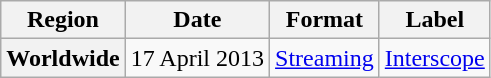<table class="wikitable plainrowheaders">
<tr>
<th scope="col">Region</th>
<th scope="col">Date</th>
<th scope="col">Format</th>
<th scope="col">Label</th>
</tr>
<tr>
<th scope="row">Worldwide</th>
<td>17 April 2013</td>
<td><a href='#'>Streaming</a></td>
<td><a href='#'>Interscope</a></td>
</tr>
</table>
